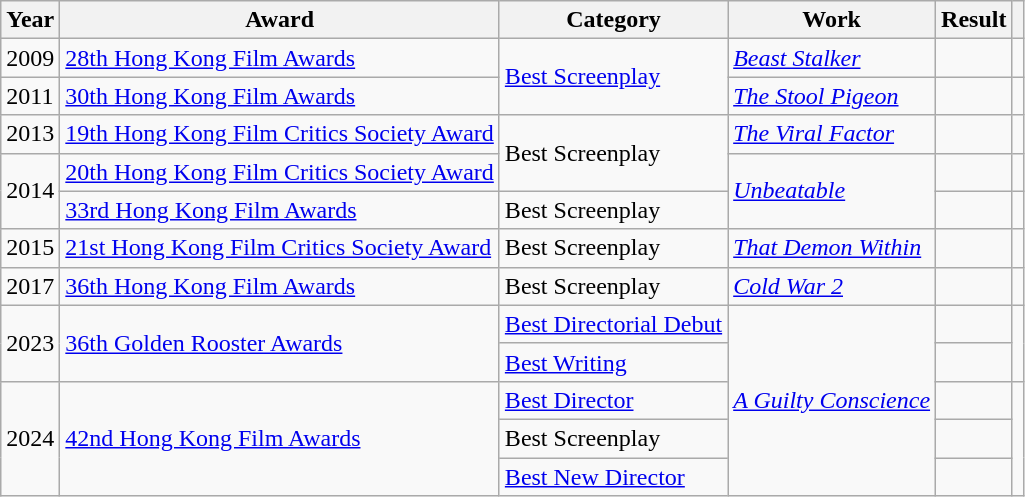<table class="wikitable plainrowheaders">
<tr>
<th>Year</th>
<th>Award</th>
<th>Category</th>
<th>Work</th>
<th>Result</th>
<th></th>
</tr>
<tr>
<td>2009</td>
<td><a href='#'>28th Hong Kong Film Awards</a></td>
<td rowspan="2"><a href='#'>Best Screenplay</a></td>
<td><em><a href='#'>Beast Stalker</a></em></td>
<td></td>
<td></td>
</tr>
<tr>
<td>2011</td>
<td><a href='#'>30th Hong Kong Film Awards</a></td>
<td><em><a href='#'>The Stool Pigeon</a></em></td>
<td></td>
<td></td>
</tr>
<tr>
<td>2013</td>
<td><a href='#'>19th Hong Kong Film Critics Society Award</a></td>
<td rowspan="2">Best Screenplay</td>
<td><em><a href='#'>The Viral Factor</a></em></td>
<td></td>
<td></td>
</tr>
<tr>
<td rowspan="2">2014</td>
<td><a href='#'>20th Hong Kong Film Critics Society Award</a></td>
<td rowspan="2"><em><a href='#'>Unbeatable</a></em></td>
<td></td>
<td></td>
</tr>
<tr>
<td><a href='#'>33rd Hong Kong Film Awards</a></td>
<td>Best Screenplay</td>
<td></td>
<td></td>
</tr>
<tr>
<td>2015</td>
<td><a href='#'>21st Hong Kong Film Critics Society Award</a></td>
<td>Best Screenplay</td>
<td><em><a href='#'>That Demon Within</a></em></td>
<td></td>
<td></td>
</tr>
<tr>
<td>2017</td>
<td><a href='#'>36th Hong Kong Film Awards</a></td>
<td>Best Screenplay</td>
<td><em><a href='#'>Cold War 2</a></em></td>
<td></td>
<td></td>
</tr>
<tr>
<td rowspan="2">2023</td>
<td rowspan="2"><a href='#'>36th Golden Rooster Awards</a></td>
<td><a href='#'>Best Directorial Debut</a></td>
<td rowspan="5"><em><a href='#'>A Guilty Conscience</a></em></td>
<td></td>
<td rowspan="2"></td>
</tr>
<tr>
<td><a href='#'>Best Writing</a></td>
<td></td>
</tr>
<tr>
<td rowspan="3">2024</td>
<td rowspan="3"><a href='#'>42nd Hong Kong Film Awards</a></td>
<td><a href='#'>Best Director</a></td>
<td></td>
<td rowspan="3"></td>
</tr>
<tr>
<td>Best Screenplay</td>
<td></td>
</tr>
<tr>
<td><a href='#'>Best New Director</a></td>
<td></td>
</tr>
</table>
